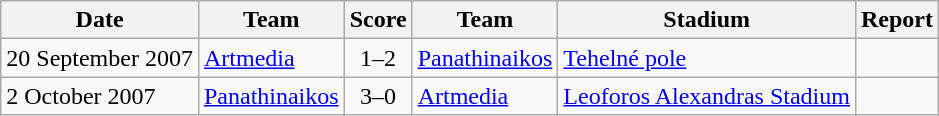<table class="wikitable">
<tr>
<th>Date</th>
<th>Team</th>
<th>Score</th>
<th>Team</th>
<th>Stadium</th>
<th>Report</th>
</tr>
<tr>
<td>20 September 2007</td>
<td> <a href='#'>Artmedia</a></td>
<td align="center">1–2</td>
<td> <a href='#'>Panathinaikos</a></td>
<td><a href='#'>Tehelné pole</a></td>
<td></td>
</tr>
<tr>
<td>2 October 2007</td>
<td> <a href='#'>Panathinaikos</a></td>
<td align="center">3–0</td>
<td> <a href='#'>Artmedia</a></td>
<td><a href='#'>Leoforos Alexandras Stadium</a></td>
<td></td>
</tr>
</table>
